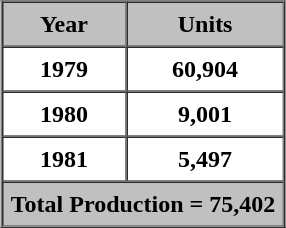<table border="1" cellpadding="5" cellspacing="0" style="margin:auto;">
<tr>
<th style="background:silver;">Year</th>
<th style="background:silver;">Units</th>
</tr>
<tr>
<th align="centered">1979</th>
<th>60,904</th>
</tr>
<tr>
<th align="centered">1980</th>
<th>9,001</th>
</tr>
<tr>
<th align="centered">1981</th>
<th>5,497</th>
</tr>
<tr>
<th colspan="2" style="background:silver;">Total Production = 75,402</th>
</tr>
</table>
